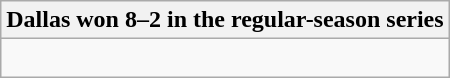<table class="wikitable collapsible collapsed">
<tr>
<th>Dallas won 8–2 in the regular-season series</th>
</tr>
<tr>
<td><br>








</td>
</tr>
</table>
